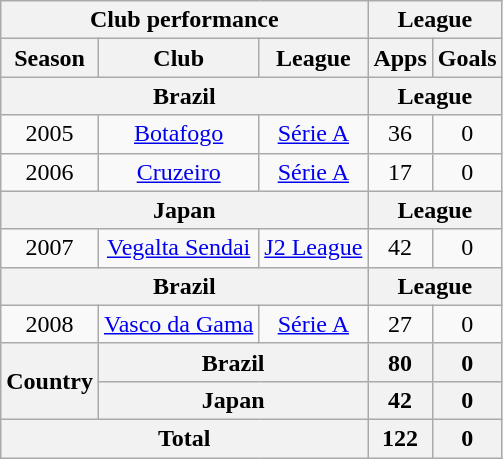<table class="wikitable" style="text-align:center;">
<tr>
<th colspan=3>Club performance</th>
<th colspan=2>League</th>
</tr>
<tr>
<th>Season</th>
<th>Club</th>
<th>League</th>
<th>Apps</th>
<th>Goals</th>
</tr>
<tr>
<th colspan=3>Brazil</th>
<th colspan=2>League</th>
</tr>
<tr>
<td>2005</td>
<td><a href='#'>Botafogo</a></td>
<td><a href='#'>Série A</a></td>
<td>36</td>
<td>0</td>
</tr>
<tr>
<td>2006</td>
<td><a href='#'>Cruzeiro</a></td>
<td><a href='#'>Série A</a></td>
<td>17</td>
<td>0</td>
</tr>
<tr>
<th colspan=3>Japan</th>
<th colspan=2>League</th>
</tr>
<tr>
<td>2007</td>
<td><a href='#'>Vegalta Sendai</a></td>
<td><a href='#'>J2 League</a></td>
<td>42</td>
<td>0</td>
</tr>
<tr>
<th colspan=3>Brazil</th>
<th colspan=2>League</th>
</tr>
<tr>
<td>2008</td>
<td><a href='#'>Vasco da Gama</a></td>
<td><a href='#'>Série A</a></td>
<td>27</td>
<td>0</td>
</tr>
<tr>
<th rowspan=2>Country</th>
<th colspan=2>Brazil</th>
<th>80</th>
<th>0</th>
</tr>
<tr>
<th colspan=2>Japan</th>
<th>42</th>
<th>0</th>
</tr>
<tr>
<th colspan=3>Total</th>
<th>122</th>
<th>0</th>
</tr>
</table>
